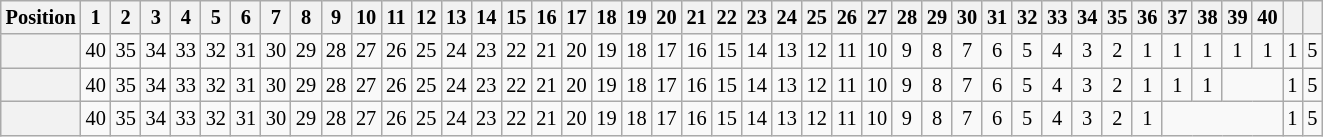<table class="wikitable" style="font-size: 85%; text-align:center">
<tr valign="top">
<th>Position</th>
<th>1</th>
<th>2</th>
<th>3</th>
<th>4</th>
<th>5</th>
<th>6</th>
<th>7</th>
<th>8</th>
<th>9</th>
<th>10</th>
<th>11</th>
<th>12</th>
<th>13</th>
<th>14</th>
<th>15</th>
<th>16</th>
<th>17</th>
<th>18</th>
<th>19</th>
<th>20</th>
<th>21</th>
<th>22</th>
<th>23</th>
<th>24</th>
<th>25</th>
<th>26</th>
<th>27</th>
<th>28</th>
<th>29</th>
<th>30</th>
<th>31</th>
<th>32</th>
<th>33</th>
<th>34</th>
<th>35</th>
<th>36</th>
<th>37</th>
<th>38</th>
<th>39</th>
<th>40</th>
<th></th>
<th></th>
</tr>
<tr>
<th></th>
<td>40</td>
<td>35</td>
<td>34</td>
<td>33</td>
<td>32</td>
<td>31</td>
<td>30</td>
<td>29</td>
<td>28</td>
<td>27</td>
<td>26</td>
<td>25</td>
<td>24</td>
<td>23</td>
<td>22</td>
<td>21</td>
<td>20</td>
<td>19</td>
<td>18</td>
<td>17</td>
<td>16</td>
<td>15</td>
<td>14</td>
<td>13</td>
<td>12</td>
<td>11</td>
<td>10</td>
<td>9</td>
<td>8</td>
<td>7</td>
<td>6</td>
<td>5</td>
<td>4</td>
<td>3</td>
<td>2</td>
<td>1</td>
<td>1</td>
<td>1</td>
<td>1</td>
<td>1</td>
<td>1</td>
<td>5</td>
</tr>
<tr>
<th></th>
<td>40</td>
<td>35</td>
<td>34</td>
<td>33</td>
<td>32</td>
<td>31</td>
<td>30</td>
<td>29</td>
<td>28</td>
<td>27</td>
<td>26</td>
<td>25</td>
<td>24</td>
<td>23</td>
<td>22</td>
<td>21</td>
<td>20</td>
<td>19</td>
<td>18</td>
<td>17</td>
<td>16</td>
<td>15</td>
<td>14</td>
<td>13</td>
<td>12</td>
<td>11</td>
<td>10</td>
<td>9</td>
<td>8</td>
<td>7</td>
<td>6</td>
<td>5</td>
<td>4</td>
<td>3</td>
<td>2</td>
<td>1</td>
<td>1</td>
<td>1</td>
<td colspan=2></td>
<td>1</td>
<td>5</td>
</tr>
<tr>
<th></th>
<td>40</td>
<td>35</td>
<td>34</td>
<td>33</td>
<td>32</td>
<td>31</td>
<td>30</td>
<td>29</td>
<td>28</td>
<td>27</td>
<td>26</td>
<td>25</td>
<td>24</td>
<td>23</td>
<td>22</td>
<td>21</td>
<td>20</td>
<td>19</td>
<td>18</td>
<td>17</td>
<td>16</td>
<td>15</td>
<td>14</td>
<td>13</td>
<td>12</td>
<td>11</td>
<td>10</td>
<td>9</td>
<td>8</td>
<td>7</td>
<td>6</td>
<td>5</td>
<td>4</td>
<td>3</td>
<td>2</td>
<td>1</td>
<td colspan=4></td>
<td>1</td>
<td>5</td>
</tr>
</table>
